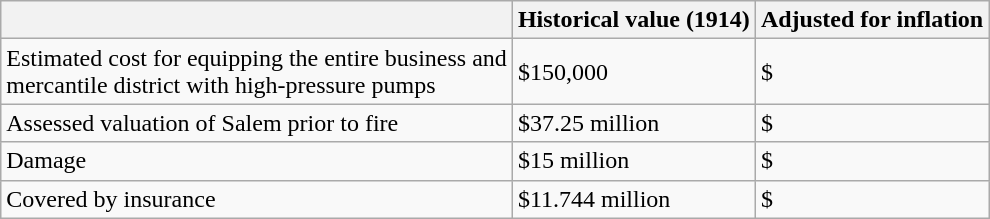<table class="wikitable">
<tr>
<th></th>
<th>Historical value (1914)</th>
<th>Adjusted for inflation</th>
</tr>
<tr>
<td>Estimated cost for equipping the entire business and<br>mercantile district with high-pressure pumps</td>
<td>$150,000</td>
<td>$</td>
</tr>
<tr>
<td>Assessed valuation of Salem prior to fire</td>
<td>$37.25 million</td>
<td>$</td>
</tr>
<tr>
<td>Damage</td>
<td>$15 million</td>
<td>$</td>
</tr>
<tr>
<td>Covered by insurance</td>
<td>$11.744 million</td>
<td>$</td>
</tr>
</table>
